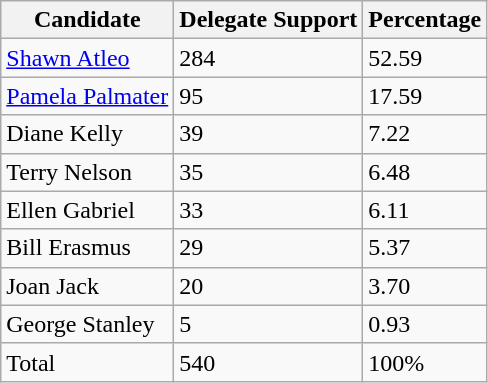<table class="wikitable">
<tr>
<th>Candidate</th>
<th>Delegate Support</th>
<th>Percentage</th>
</tr>
<tr>
<td><a href='#'>Shawn Atleo</a></td>
<td>284</td>
<td>52.59</td>
</tr>
<tr>
<td><a href='#'>Pamela Palmater</a></td>
<td>95</td>
<td>17.59</td>
</tr>
<tr>
<td>Diane Kelly</td>
<td>39</td>
<td>7.22</td>
</tr>
<tr>
<td>Terry Nelson</td>
<td>35</td>
<td>6.48</td>
</tr>
<tr>
<td>Ellen Gabriel</td>
<td>33</td>
<td>6.11</td>
</tr>
<tr>
<td>Bill Erasmus</td>
<td>29</td>
<td>5.37</td>
</tr>
<tr>
<td>Joan Jack</td>
<td>20</td>
<td>3.70</td>
</tr>
<tr>
<td>George Stanley</td>
<td>5</td>
<td>0.93</td>
</tr>
<tr>
<td>Total</td>
<td>540</td>
<td>100%</td>
</tr>
</table>
